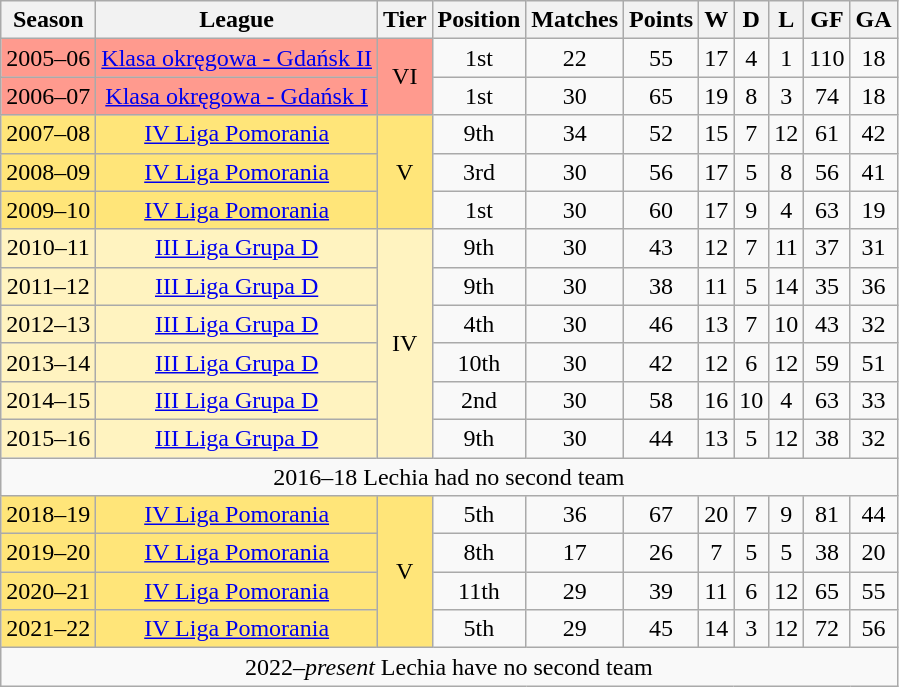<table class="wikitable" style="text-align: center">
<tr>
<th>Season</th>
<th>League</th>
<th>Tier</th>
<th>Position</th>
<th>Matches</th>
<th>Points</th>
<th>W</th>
<th>D</th>
<th>L</th>
<th>GF</th>
<th>GA</th>
</tr>
<tr>
<td bgcolor="#ff9a8e">2005–06</td>
<td bgcolor="#ff9a8e"><a href='#'>Klasa okręgowa - Gdańsk II</a></td>
<td rowspan=2 bgcolor="#ff9a8e">VI</td>
<td>1st</td>
<td>22</td>
<td>55</td>
<td>17</td>
<td>4</td>
<td>1</td>
<td>110</td>
<td>18</td>
</tr>
<tr>
<td bgcolor="#ff9a8e">2006–07</td>
<td bgcolor="#ff9a8e"><a href='#'>Klasa okręgowa - Gdańsk I</a></td>
<td>1st</td>
<td>30</td>
<td>65</td>
<td>19</td>
<td>8</td>
<td>3</td>
<td>74</td>
<td>18</td>
</tr>
<tr>
<td bgcolor=#ffe579>2007–08</td>
<td bgcolor=#ffe579><a href='#'>IV Liga Pomorania</a></td>
<td rowspan=3 bgcolor=#ffe579>V</td>
<td>9th</td>
<td>34</td>
<td>52</td>
<td>15</td>
<td>7</td>
<td>12</td>
<td>61</td>
<td>42</td>
</tr>
<tr>
<td bgcolor=#ffe579>2008–09</td>
<td bgcolor=#ffe579><a href='#'>IV Liga Pomorania</a></td>
<td>3rd</td>
<td>30</td>
<td>56</td>
<td>17</td>
<td>5</td>
<td>8</td>
<td>56</td>
<td>41</td>
</tr>
<tr>
<td bgcolor=#ffe579>2009–10</td>
<td bgcolor=#ffe579><a href='#'>IV Liga Pomorania</a></td>
<td>1st</td>
<td>30</td>
<td>60</td>
<td>17</td>
<td>9</td>
<td>4</td>
<td>63</td>
<td>19</td>
</tr>
<tr>
<td bgcolor="#fff3c0">2010–11</td>
<td bgcolor="#fff3c0"><a href='#'>III Liga Grupa D</a></td>
<td rowspan=6 bgcolor="#fff3c0">IV</td>
<td>9th</td>
<td>30</td>
<td>43</td>
<td>12</td>
<td>7</td>
<td>11</td>
<td>37</td>
<td>31</td>
</tr>
<tr>
<td bgcolor="#fff3c0">2011–12</td>
<td bgcolor="#fff3c0"><a href='#'>III Liga Grupa D</a></td>
<td>9th</td>
<td>30</td>
<td>38</td>
<td>11</td>
<td>5</td>
<td>14</td>
<td>35</td>
<td>36</td>
</tr>
<tr>
<td bgcolor="#fff3c0">2012–13</td>
<td bgcolor="#fff3c0"><a href='#'>III Liga Grupa D</a></td>
<td>4th</td>
<td>30</td>
<td>46</td>
<td>13</td>
<td>7</td>
<td>10</td>
<td>43</td>
<td>32</td>
</tr>
<tr>
<td bgcolor="#fff3c0">2013–14</td>
<td bgcolor="#fff3c0"><a href='#'>III Liga Grupa D</a></td>
<td>10th</td>
<td>30</td>
<td>42</td>
<td>12</td>
<td>6</td>
<td>12</td>
<td>59</td>
<td>51</td>
</tr>
<tr>
<td bgcolor="#fff3c0">2014–15</td>
<td bgcolor="#fff3c0"><a href='#'>III Liga Grupa D</a></td>
<td>2nd</td>
<td>30</td>
<td>58</td>
<td>16</td>
<td>10</td>
<td>4</td>
<td>63</td>
<td>33</td>
</tr>
<tr>
<td bgcolor="#fff3c0">2015–16</td>
<td bgcolor="#fff3c0"><a href='#'>III Liga Grupa D</a></td>
<td>9th</td>
<td>30</td>
<td>44</td>
<td>13</td>
<td>5</td>
<td>12</td>
<td>38</td>
<td>32</td>
</tr>
<tr>
<td colspan=11>2016–18 Lechia had no second team</td>
</tr>
<tr>
<td bgcolor=#ffe579>2018–19</td>
<td bgcolor=#ffe579><a href='#'>IV Liga Pomorania</a></td>
<td rowspan=4 bgcolor=#ffe579>V</td>
<td>5th</td>
<td>36</td>
<td>67</td>
<td>20</td>
<td>7</td>
<td>9</td>
<td>81</td>
<td>44</td>
</tr>
<tr>
<td bgcolor=#ffe579>2019–20</td>
<td bgcolor=#ffe579><a href='#'>IV Liga Pomorania</a></td>
<td>8th</td>
<td>17</td>
<td>26</td>
<td>7</td>
<td>5</td>
<td>5</td>
<td>38</td>
<td>20</td>
</tr>
<tr>
<td bgcolor=#ffe579>2020–21</td>
<td bgcolor=#ffe579><a href='#'>IV Liga Pomorania</a></td>
<td>11th</td>
<td>29</td>
<td>39</td>
<td>11</td>
<td>6</td>
<td>12</td>
<td>65</td>
<td>55</td>
</tr>
<tr>
<td bgcolor=#ffe579>2021–22</td>
<td bgcolor=#ffe579><a href='#'>IV Liga Pomorania</a></td>
<td>5th</td>
<td>29</td>
<td>45</td>
<td>14</td>
<td>3</td>
<td>12</td>
<td>72</td>
<td>56</td>
</tr>
<tr>
<td colspan=11>2022–<em>present</em> Lechia have no second team</td>
</tr>
</table>
